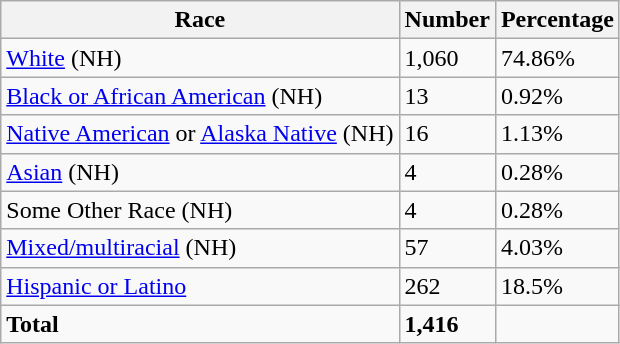<table class="wikitable">
<tr>
<th>Race</th>
<th>Number</th>
<th>Percentage</th>
</tr>
<tr>
<td><a href='#'>White</a> (NH)</td>
<td>1,060</td>
<td>74.86%</td>
</tr>
<tr>
<td><a href='#'>Black or African American</a> (NH)</td>
<td>13</td>
<td>0.92%</td>
</tr>
<tr>
<td><a href='#'>Native American</a> or <a href='#'>Alaska Native</a> (NH)</td>
<td>16</td>
<td>1.13%</td>
</tr>
<tr>
<td><a href='#'>Asian</a> (NH)</td>
<td>4</td>
<td>0.28%</td>
</tr>
<tr>
<td>Some Other Race (NH)</td>
<td>4</td>
<td>0.28%</td>
</tr>
<tr>
<td><a href='#'>Mixed/multiracial</a> (NH)</td>
<td>57</td>
<td>4.03%</td>
</tr>
<tr>
<td><a href='#'>Hispanic or Latino</a></td>
<td>262</td>
<td>18.5%</td>
</tr>
<tr>
<td><strong>Total</strong></td>
<td><strong>1,416</strong></td>
<td></td>
</tr>
</table>
